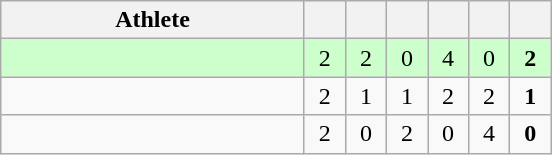<table class=wikitable style="text-align:center">
<tr>
<th width=195>Athlete</th>
<th width=20></th>
<th width=20></th>
<th width=20></th>
<th width=20></th>
<th width=20></th>
<th width=20></th>
</tr>
<tr bgcolor=ccffcc>
<td style="text-align:left"></td>
<td>2</td>
<td>2</td>
<td>0</td>
<td>4</td>
<td>0</td>
<td><strong>2</strong></td>
</tr>
<tr>
<td style="text-align:left"></td>
<td>2</td>
<td>1</td>
<td>1</td>
<td>2</td>
<td>2</td>
<td><strong>1</strong></td>
</tr>
<tr>
<td style="text-align:left"></td>
<td>2</td>
<td>0</td>
<td>2</td>
<td>0</td>
<td>4</td>
<td><strong>0</strong></td>
</tr>
</table>
